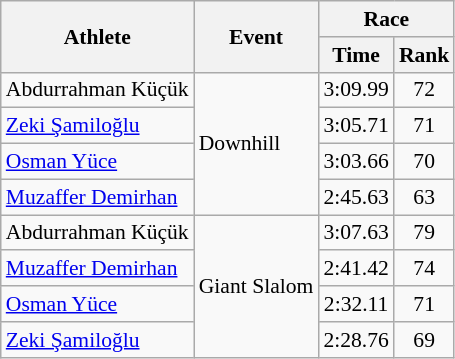<table class="wikitable" style="font-size:90%">
<tr>
<th rowspan="2">Athlete</th>
<th rowspan="2">Event</th>
<th colspan="2">Race</th>
</tr>
<tr>
<th>Time</th>
<th>Rank</th>
</tr>
<tr>
<td>Abdurrahman Küçük</td>
<td rowspan="4">Downhill</td>
<td align="center">3:09.99</td>
<td align="center">72</td>
</tr>
<tr>
<td><a href='#'>Zeki Şamiloğlu</a></td>
<td align="center">3:05.71</td>
<td align="center">71</td>
</tr>
<tr>
<td><a href='#'>Osman Yüce</a></td>
<td align="center">3:03.66</td>
<td align="center">70</td>
</tr>
<tr>
<td><a href='#'>Muzaffer Demirhan</a></td>
<td align="center">2:45.63</td>
<td align="center">63</td>
</tr>
<tr>
<td>Abdurrahman Küçük</td>
<td rowspan="4">Giant Slalom</td>
<td align="center">3:07.63</td>
<td align="center">79</td>
</tr>
<tr>
<td><a href='#'>Muzaffer Demirhan</a></td>
<td align="center">2:41.42</td>
<td align="center">74</td>
</tr>
<tr>
<td><a href='#'>Osman Yüce</a></td>
<td align="center">2:32.11</td>
<td align="center">71</td>
</tr>
<tr>
<td><a href='#'>Zeki Şamiloğlu</a></td>
<td align="center">2:28.76</td>
<td align="center">69</td>
</tr>
</table>
